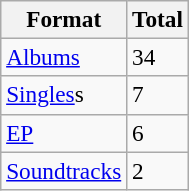<table class="wikitable sortable" style="font-size:97%;">
<tr>
<th>Format</th>
<th>Total</th>
</tr>
<tr>
<td><a href='#'>Albums</a></td>
<td>34</td>
</tr>
<tr>
<td><a href='#'>Singles</a>s</td>
<td>7</td>
</tr>
<tr>
<td><a href='#'>EP</a></td>
<td>6</td>
</tr>
<tr>
<td><a href='#'>Soundtracks</a></td>
<td>2</td>
</tr>
</table>
